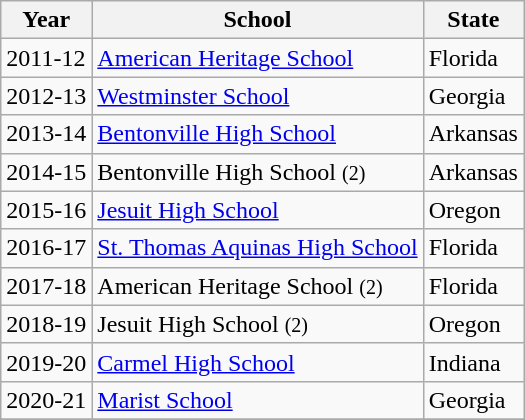<table class="wikitable">
<tr>
<th>Year</th>
<th>School</th>
<th>State</th>
</tr>
<tr>
<td>2011-12</td>
<td><a href='#'>American Heritage School</a></td>
<td>Florida</td>
</tr>
<tr>
<td>2012-13</td>
<td><a href='#'>Westminster School</a></td>
<td>Georgia</td>
</tr>
<tr>
<td>2013-14</td>
<td><a href='#'>Bentonville High School</a></td>
<td>Arkansas</td>
</tr>
<tr>
<td>2014-15</td>
<td>Bentonville High School <small>(2)</small></td>
<td>Arkansas</td>
</tr>
<tr>
<td>2015-16</td>
<td><a href='#'>Jesuit High School</a></td>
<td>Oregon</td>
</tr>
<tr>
<td>2016-17</td>
<td><a href='#'>St. Thomas Aquinas High School</a></td>
<td>Florida</td>
</tr>
<tr>
<td>2017-18</td>
<td>American Heritage School <small>(2)</small></td>
<td>Florida</td>
</tr>
<tr>
<td>2018-19</td>
<td>Jesuit High School <small>(2)</small></td>
<td>Oregon</td>
</tr>
<tr>
<td>2019-20</td>
<td><a href='#'>Carmel High School</a></td>
<td>Indiana</td>
</tr>
<tr>
<td>2020-21</td>
<td><a href='#'>Marist School</a></td>
<td>Georgia</td>
</tr>
<tr>
</tr>
</table>
